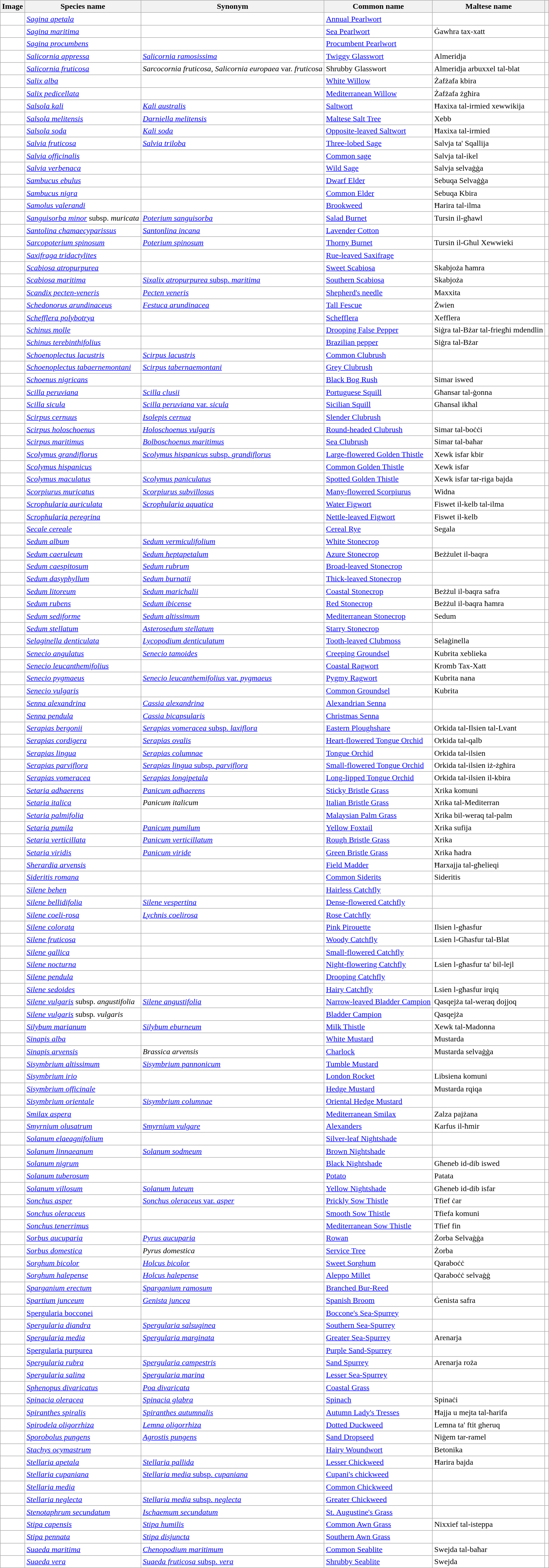<table class="wikitable" style="background: white">
<tr>
<th>Image</th>
<th>Species name</th>
<th>Synonym</th>
<th>Common name</th>
<th>Maltese name</th>
<th></th>
</tr>
<tr>
<td></td>
<td><em><a href='#'>Sagina apetala</a></em></td>
<td></td>
<td><a href='#'>Annual Pearlwort</a></td>
<td></td>
<td></td>
</tr>
<tr>
<td></td>
<td><em><a href='#'>Sagina maritima</a></em></td>
<td></td>
<td><a href='#'>Sea Pearlwort</a></td>
<td>Ġawhra tax-xatt</td>
<td></td>
</tr>
<tr>
<td></td>
<td><em><a href='#'>Sagina procumbens</a></em></td>
<td></td>
<td><a href='#'>Procumbent Pearlwort</a></td>
<td></td>
<td></td>
</tr>
<tr>
<td></td>
<td><em><a href='#'>Salicornia appressa</a></em></td>
<td><em><a href='#'>Salicornia ramosissima</a></em></td>
<td><a href='#'>Twiggy Glasswort</a></td>
<td>Almeridja</td>
<td></td>
</tr>
<tr>
<td></td>
<td><em><a href='#'>Salicornia fruticosa</a></em></td>
<td><em>Sarcocornia fruticosa</em>, <em>Salicornia europaea</em> var. <em>fruticosa</em></td>
<td>Shrubby Glasswort</td>
<td>Almeridja arbuxxel tal-blat</td>
<td></td>
</tr>
<tr>
<td></td>
<td><em><a href='#'>Salix alba</a></em></td>
<td></td>
<td><a href='#'>White Willow</a></td>
<td>Żafżafa kbira</td>
<td></td>
</tr>
<tr>
<td></td>
<td><em><a href='#'>Salix pedicellata</a></em></td>
<td></td>
<td><a href='#'>Mediterranean Willow</a></td>
<td>Żafżafa żgħira</td>
<td></td>
</tr>
<tr>
<td></td>
<td><em><a href='#'>Salsola kali</a></em></td>
<td><em><a href='#'>Kali australis</a></em></td>
<td><a href='#'>Saltwort</a></td>
<td>Ħaxixa tal-irmied xewwikija</td>
<td></td>
</tr>
<tr>
<td></td>
<td><em><a href='#'>Salsola melitensis</a></em></td>
<td><em><a href='#'>Darniella melitensis</a></em></td>
<td><a href='#'>Maltese Salt Tree</a></td>
<td>Xebb</td>
<td></td>
</tr>
<tr>
<td></td>
<td><em><a href='#'>Salsola soda</a></em></td>
<td><em><a href='#'>Kali soda</a></em></td>
<td><a href='#'>Opposite-leaved Saltwort</a></td>
<td>Ħaxixa tal-irmied</td>
<td></td>
</tr>
<tr>
<td></td>
<td><em><a href='#'>Salvia fruticosa</a></em></td>
<td><em><a href='#'>Salvia triloba</a></em></td>
<td><a href='#'>Three-lobed Sage</a></td>
<td>Salvja ta' Sqallija</td>
<td></td>
</tr>
<tr>
<td></td>
<td><em><a href='#'>Salvia officinalis</a></em></td>
<td></td>
<td><a href='#'>Common sage</a></td>
<td>Salvja tal-ikel</td>
<td></td>
</tr>
<tr>
<td></td>
<td><em><a href='#'>Salvia verbenaca</a></em></td>
<td></td>
<td><a href='#'>Wild Sage</a></td>
<td>Salvja selvaġġa</td>
<td></td>
</tr>
<tr>
<td></td>
<td><em><a href='#'>Sambucus ebulus</a></em></td>
<td></td>
<td><a href='#'>Dwarf Elder</a></td>
<td>Sebuqa Selvaġġa</td>
<td></td>
</tr>
<tr>
<td></td>
<td><em><a href='#'>Sambucus nigra</a></em></td>
<td></td>
<td><a href='#'>Common Elder</a></td>
<td>Sebuqa Kbira</td>
<td></td>
</tr>
<tr>
<td></td>
<td><em><a href='#'>Samolus valerandi</a></em></td>
<td></td>
<td><a href='#'>Brookweed</a></td>
<td>Ħarira tal-ilma</td>
<td></td>
</tr>
<tr>
<td></td>
<td><em><a href='#'>Sanguisorba minor</a></em> subsp. <em>muricata</em></td>
<td><em><a href='#'>Poterium sanguisorba</a></em></td>
<td><a href='#'>Salad Burnet</a></td>
<td>Tursin il-għawl</td>
<td></td>
</tr>
<tr>
<td></td>
<td><em><a href='#'>Santolina chamaecyparissus</a></em></td>
<td><em><a href='#'>Santonlina incana</a></em></td>
<td><a href='#'>Lavender Cotton</a></td>
<td></td>
<td></td>
</tr>
<tr>
<td></td>
<td><em><a href='#'>Sarcopoterium spinosum</a></em></td>
<td><em><a href='#'>Poterium spinosum</a></em></td>
<td><a href='#'>Thorny Burnet</a></td>
<td>Tursin il-Għul Xewwieki</td>
<td></td>
</tr>
<tr>
<td></td>
<td><em><a href='#'>Saxifraga tridactylites</a></em></td>
<td></td>
<td><a href='#'>Rue-leaved Saxifrage</a></td>
<td></td>
<td></td>
</tr>
<tr>
<td></td>
<td><em><a href='#'>Scabiosa atropurpurea</a></em></td>
<td></td>
<td><a href='#'>Sweet Scabiosa</a></td>
<td>Skabjoża ħamra</td>
<td></td>
</tr>
<tr>
<td></td>
<td><em><a href='#'>Scabiosa maritima</a></em></td>
<td><a href='#'><em>Sixalix atropurpurea</em> subsp. <em>maritima </em></a></td>
<td><a href='#'>Southern Scabiosa</a></td>
<td>Skabjoża</td>
<td></td>
</tr>
<tr>
<td></td>
<td><em><a href='#'>Scandix pecten-veneris</a></em></td>
<td><em><a href='#'>Pecten veneris</a></em></td>
<td><a href='#'>Shepherd's needle</a></td>
<td>Maxxita</td>
<td></td>
</tr>
<tr>
<td></td>
<td><em><a href='#'>Schedonorus arundinaceus</a></em></td>
<td><em><a href='#'>Festuca arundinacea</a></em></td>
<td><a href='#'>Tall Fescue</a></td>
<td>Żwien</td>
<td></td>
</tr>
<tr>
<td></td>
<td><em><a href='#'>Schefflera polybotrya</a></em></td>
<td></td>
<td><a href='#'>Schefflera</a></td>
<td>Xefflera</td>
<td></td>
</tr>
<tr>
<td></td>
<td><em><a href='#'>Schinus molle</a></em></td>
<td></td>
<td><a href='#'>Drooping False Pepper</a></td>
<td>Siġra tal-Bżar tal-friegħi mdendlin</td>
<td></td>
</tr>
<tr>
<td></td>
<td><em><a href='#'>Schinus terebinthifolius</a></em></td>
<td></td>
<td><a href='#'>Brazilian pepper</a></td>
<td>Siġra tal-Bżar</td>
<td></td>
</tr>
<tr>
<td></td>
<td><em><a href='#'>Schoenoplectus lacustris</a></em></td>
<td><em><a href='#'>Scirpus lacustris</a></em></td>
<td><a href='#'>Common Clubrush</a></td>
<td></td>
<td></td>
</tr>
<tr>
<td></td>
<td><em><a href='#'>Schoenoplectus tabaernemontani</a></em></td>
<td><em><a href='#'>Scirpus tabernaemontani</a></em></td>
<td><a href='#'>Grey Clubrush</a></td>
<td></td>
<td></td>
</tr>
<tr>
<td></td>
<td><em><a href='#'>Schoenus nigricans</a></em></td>
<td></td>
<td><a href='#'>Black Bog Rush</a></td>
<td>Simar iswed</td>
<td></td>
</tr>
<tr>
<td></td>
<td><em><a href='#'>Scilla peruviana</a></em></td>
<td><em><a href='#'>Scilla clusii</a></em></td>
<td><a href='#'>Portuguese Squill</a></td>
<td>Għansar tal-ġonna</td>
<td></td>
</tr>
<tr>
<td></td>
<td><em><a href='#'>Scilla sicula</a></em></td>
<td><a href='#'><em>Scilla peruviana</em> var. <em>sicula</em></a></td>
<td><a href='#'>Sicilian Squill</a></td>
<td>Għansal ikħal</td>
<td></td>
</tr>
<tr>
<td></td>
<td><em><a href='#'>Scirpus cernuus</a></em></td>
<td><em><a href='#'>Isolepis cernua</a></em></td>
<td><a href='#'>Slender Clubrush</a></td>
<td></td>
<td></td>
</tr>
<tr>
<td></td>
<td><em><a href='#'>Scirpus holoschoenus</a></em></td>
<td><em><a href='#'>Holoschoenus vulgaris</a></em></td>
<td><a href='#'>Round-headed Clubrush</a></td>
<td>Simar tal-boċċi</td>
<td></td>
</tr>
<tr>
<td></td>
<td><em><a href='#'>Scirpus maritimus</a></em></td>
<td><em><a href='#'>Bolboschoenus maritimus</a></em></td>
<td><a href='#'>Sea Clubrush</a></td>
<td>Simar tal-baħar</td>
<td></td>
</tr>
<tr>
<td></td>
<td><em><a href='#'>Scolymus grandiflorus</a></em></td>
<td><a href='#'><em>Scolymus hispanicus</em> subsp. <em>grandiflorus </em></a></td>
<td><a href='#'>Large-flowered Golden Thistle</a></td>
<td>Xewk isfar kbir</td>
<td></td>
</tr>
<tr>
<td></td>
<td><em><a href='#'>Scolymus hispanicus</a></em></td>
<td></td>
<td><a href='#'>Common Golden Thistle</a></td>
<td>Xewk isfar</td>
<td></td>
</tr>
<tr>
<td></td>
<td><em><a href='#'>Scolymus maculatus</a></em></td>
<td><em><a href='#'>Scolymus paniculatus</a></em></td>
<td><a href='#'>Spotted Golden Thistle</a></td>
<td>Xewk isfar tar-riga bajda</td>
<td></td>
</tr>
<tr>
<td></td>
<td><em><a href='#'>Scorpiurus muricatus</a></em></td>
<td><em><a href='#'>Scorpiurus subvillosus</a></em></td>
<td><a href='#'>Many-flowered Scorpiurus</a></td>
<td>Widna</td>
<td></td>
</tr>
<tr>
<td></td>
<td><em><a href='#'>Scrophularia auriculata</a></em></td>
<td><em><a href='#'>Scrophularia aquatica</a></em></td>
<td><a href='#'>Water Figwort</a></td>
<td>Fiswet il-kelb tal-ilma</td>
<td></td>
</tr>
<tr>
<td></td>
<td><em><a href='#'>Scrophularia peregrina</a></em></td>
<td></td>
<td><a href='#'>Nettle-leaved Figwort</a></td>
<td>Fiswet il-kelb</td>
<td></td>
</tr>
<tr>
<td></td>
<td><em><a href='#'>Secale cereale</a></em></td>
<td></td>
<td><a href='#'>Cereal Rye</a></td>
<td>Segala</td>
<td></td>
</tr>
<tr>
<td></td>
<td><em><a href='#'>Sedum album</a></em></td>
<td><em><a href='#'>Sedum vermiculifolium</a></em></td>
<td><a href='#'>White Stonecrop</a></td>
<td></td>
<td></td>
</tr>
<tr>
<td></td>
<td><em><a href='#'>Sedum caeruleum</a></em></td>
<td><em><a href='#'>Sedum heptapetalum</a></em></td>
<td><a href='#'>Azure Stonecrop</a></td>
<td>Beżżulet il-baqra</td>
<td></td>
</tr>
<tr>
<td></td>
<td><em><a href='#'>Sedum caespitosum</a></em></td>
<td><em><a href='#'>Sedum rubrum</a></em></td>
<td><a href='#'>Broad-leaved Stonecrop</a></td>
<td></td>
<td></td>
</tr>
<tr>
<td></td>
<td><em><a href='#'>Sedum dasyphyllum</a></em></td>
<td><em><a href='#'>Sedum burnatii</a></em></td>
<td><a href='#'>Thick-leaved Stonecrop</a></td>
<td></td>
<td></td>
</tr>
<tr>
<td></td>
<td><em><a href='#'>Sedum litoreum</a></em></td>
<td><em><a href='#'>Sedum marichalii</a></em></td>
<td><a href='#'>Coastal Stonecrop</a></td>
<td>Beżżul il-baqra safra</td>
<td></td>
</tr>
<tr>
<td></td>
<td><em><a href='#'>Sedum rubens</a></em></td>
<td><em><a href='#'>Sedum ibicense</a></em></td>
<td><a href='#'>Red Stonecrop</a></td>
<td>Beżżul il-baqra ħamra</td>
<td></td>
</tr>
<tr>
<td></td>
<td><em><a href='#'>Sedum sediforme</a></em></td>
<td><em><a href='#'>Sedum altissimum</a></em></td>
<td><a href='#'>Mediterranean Stonecrop</a></td>
<td>Sedum</td>
<td></td>
</tr>
<tr>
<td></td>
<td><em><a href='#'>Sedum stellatum</a></em></td>
<td><em><a href='#'>Asterosedum stellatum</a></em></td>
<td><a href='#'>Starry Stonecrop</a></td>
<td></td>
<td></td>
</tr>
<tr>
<td></td>
<td><em><a href='#'>Selaginella denticulata</a></em></td>
<td><em><a href='#'>Lycopodium denticulatum</a></em></td>
<td><a href='#'>Tooth-leaved Clubmoss</a></td>
<td>Selaġinella</td>
<td></td>
</tr>
<tr>
<td></td>
<td><em><a href='#'>Senecio angulatus</a></em></td>
<td><em><a href='#'>Senecio tamoides</a></em></td>
<td><a href='#'>Creeping Groundsel</a></td>
<td>Kubrita xeblieka</td>
<td></td>
</tr>
<tr>
<td></td>
<td><em><a href='#'>Senecio leucanthemifolius</a></em></td>
<td></td>
<td><a href='#'>Coastal Ragwort</a></td>
<td>Kromb Tax-Xatt</td>
<td></td>
</tr>
<tr>
<td></td>
<td><em><a href='#'>Senecio pygmaeus</a></em></td>
<td><a href='#'><em>Senecio leucanthemifolius</em> var. <em>pygmaeus </em></a></td>
<td><a href='#'>Pygmy Ragwort</a></td>
<td>Kubrita nana</td>
<td></td>
</tr>
<tr>
<td></td>
<td><em><a href='#'>Senecio vulgaris</a></em></td>
<td></td>
<td><a href='#'>Common Groundsel</a></td>
<td>Kubrita</td>
<td></td>
</tr>
<tr>
<td></td>
<td><em><a href='#'>Senna alexandrina</a></em></td>
<td><em><a href='#'>Cassia alexandrina</a></em></td>
<td><a href='#'>Alexandrian Senna</a></td>
<td></td>
<td></td>
</tr>
<tr>
<td></td>
<td><em><a href='#'>Senna pendula</a></em></td>
<td><em><a href='#'>Cassia bicapsularis</a></em></td>
<td><a href='#'>Christmas Senna</a></td>
<td></td>
<td></td>
</tr>
<tr>
<td></td>
<td><em><a href='#'>Serapias bergonii</a></em></td>
<td><a href='#'><em>Serapias vomeracea</em> subsp. <em>laxiflora </em></a></td>
<td><a href='#'>Eastern Ploughshare</a></td>
<td>Orkida tal-Ilsien tal-Lvant</td>
<td></td>
</tr>
<tr>
<td></td>
<td><em><a href='#'>Serapias cordigera</a></em></td>
<td><em><a href='#'>Serapias ovalis</a></em></td>
<td><a href='#'>Heart-flowered Tongue Orchid</a></td>
<td>Orkida tal-qalb</td>
<td></td>
</tr>
<tr>
<td></td>
<td><em><a href='#'>Serapias lingua</a></em></td>
<td><em><a href='#'>Serapias columnae</a></em></td>
<td><a href='#'>Tongue Orchid</a></td>
<td>Orkida tal-ilsien</td>
<td></td>
</tr>
<tr>
<td></td>
<td><em><a href='#'>Serapias parviflora</a></em></td>
<td><a href='#'><em>Serapias lingua</em> subsp. <em>parviflora </em></a></td>
<td><a href='#'>Small-flowered Tongue Orchid</a></td>
<td>Orkida tal-ilsien iż-żgħira</td>
<td></td>
</tr>
<tr>
<td></td>
<td><em><a href='#'>Serapias vomeracea</a></em></td>
<td><em><a href='#'>Serapias longipetala</a></em></td>
<td><a href='#'>Long-lipped Tongue Orchid</a></td>
<td>Orkida tal-ilsien il-kbira</td>
<td></td>
</tr>
<tr>
<td></td>
<td><em><a href='#'>Setaria adhaerens</a></em></td>
<td><em><a href='#'>Panicum adhaerens</a></em></td>
<td><a href='#'>Sticky Bristle Grass</a></td>
<td>Xrika komuni</td>
<td></td>
</tr>
<tr>
<td></td>
<td><em><a href='#'>Setaria italica</a></em></td>
<td><em>Panicum italicum</em></td>
<td><a href='#'>Italian Bristle Grass</a></td>
<td>Xrika tal-Mediterran</td>
<td></td>
</tr>
<tr>
<td></td>
<td><em><a href='#'>Setaria palmifolia</a></em></td>
<td></td>
<td><a href='#'>Malaysian Palm Grass</a></td>
<td>Xrika bil-weraq tal-palm</td>
<td></td>
</tr>
<tr>
<td></td>
<td><em><a href='#'>Setaria pumila</a></em></td>
<td><em><a href='#'>Panicum pumilum</a></em></td>
<td><a href='#'>Yellow Foxtail</a></td>
<td>Xrika sufija</td>
<td></td>
</tr>
<tr>
<td></td>
<td><em><a href='#'>Setaria verticillata</a></em></td>
<td><em><a href='#'>Panicum verticillatum</a></em></td>
<td><a href='#'>Rough Bristle Grass</a></td>
<td>Xrika</td>
<td></td>
</tr>
<tr>
<td></td>
<td><em><a href='#'>Setaria viridis</a></em></td>
<td><em><a href='#'>Panicum viride</a></em></td>
<td><a href='#'>Green Bristle Grass</a></td>
<td>Xrika ħadra</td>
<td></td>
</tr>
<tr>
<td></td>
<td><em><a href='#'>Sherardia arvensis</a></em></td>
<td></td>
<td><a href='#'>Field Madder</a></td>
<td>Ħarxajja tal-għelieqi</td>
<td></td>
</tr>
<tr>
<td></td>
<td><em><a href='#'>Sideritis romana</a></em></td>
<td></td>
<td><a href='#'>Common Siderits</a></td>
<td>Sideritis</td>
<td></td>
</tr>
<tr>
<td></td>
<td><em><a href='#'>Silene behen</a></em></td>
<td></td>
<td><a href='#'>Hairless Catchfly</a></td>
<td></td>
<td></td>
</tr>
<tr>
<td></td>
<td><em><a href='#'>Silene bellidifolia</a></em></td>
<td><em><a href='#'>Silene vespertina</a></em></td>
<td><a href='#'>Dense-flowered Catchfly</a></td>
<td></td>
<td></td>
</tr>
<tr>
<td></td>
<td><em><a href='#'>Silene coeli-rosa</a></em></td>
<td><em><a href='#'>Lychnis coelirosa</a></em></td>
<td><a href='#'>Rose Catchfly</a></td>
<td></td>
<td></td>
</tr>
<tr>
<td></td>
<td><em><a href='#'>Silene colorata</a></em></td>
<td></td>
<td><a href='#'>Pink Pirouette</a></td>
<td>Ilsien l-għasfur</td>
<td></td>
</tr>
<tr>
<td></td>
<td><em><a href='#'>Silene fruticosa</a></em></td>
<td></td>
<td><a href='#'>Woody Catchfly</a></td>
<td>Lsien l-Għasfur tal-Blat</td>
<td></td>
</tr>
<tr>
<td></td>
<td><em><a href='#'>Silene gallica</a></em></td>
<td></td>
<td><a href='#'>Small-flowered Catchfly</a></td>
<td></td>
<td></td>
</tr>
<tr>
<td></td>
<td><em><a href='#'>Silene nocturna</a></em></td>
<td></td>
<td><a href='#'>Night-flowering Catchfly</a></td>
<td>Lsien l-għasfur ta' bil-lejl</td>
<td></td>
</tr>
<tr>
<td></td>
<td><em><a href='#'>Silene pendula</a></em></td>
<td></td>
<td><a href='#'>Drooping Catchfly</a></td>
<td></td>
<td></td>
</tr>
<tr>
<td></td>
<td><em><a href='#'>Silene sedoides</a></em></td>
<td></td>
<td><a href='#'>Hairy Catchfly</a></td>
<td>Lsien l-għasfur irqiq</td>
<td></td>
</tr>
<tr>
<td></td>
<td><em><a href='#'>Silene vulgaris</a></em> subsp. <em>angustifolia</em></td>
<td><em><a href='#'>Silene angustifolia</a></em></td>
<td><a href='#'>Narrow-leaved Bladder Campion</a></td>
<td>Qasqejża tal-weraq dojjoq</td>
<td></td>
</tr>
<tr>
<td></td>
<td><em><a href='#'>Silene vulgaris</a></em> subsp<em>. vulgaris</em></td>
<td></td>
<td><a href='#'>Bladder Campion</a></td>
<td>Qasqejża</td>
<td></td>
</tr>
<tr>
<td></td>
<td><em><a href='#'>Silybum marianum</a></em></td>
<td><em><a href='#'>Silybum eburneum</a></em></td>
<td><a href='#'>Milk Thistle</a></td>
<td>Xewk tal-Madonna</td>
<td></td>
</tr>
<tr>
<td></td>
<td><em><a href='#'>Sinapis alba</a></em></td>
<td></td>
<td><a href='#'>White Mustard</a></td>
<td>Mustarda</td>
<td></td>
</tr>
<tr>
<td></td>
<td><em><a href='#'>Sinapis arvensis</a></em></td>
<td><em>Brassica arvensis</em></td>
<td><a href='#'>Charlock</a></td>
<td>Mustarda selvaġġa</td>
<td></td>
</tr>
<tr>
<td></td>
<td><em><a href='#'>Sisymbrium altissimum</a></em></td>
<td><em><a href='#'>Sisymbrium pannonicum</a></em></td>
<td><a href='#'>Tumble Mustard</a></td>
<td></td>
<td></td>
</tr>
<tr>
<td></td>
<td><em><a href='#'>Sisymbrium irio</a></em></td>
<td></td>
<td><a href='#'>London Rocket</a></td>
<td>Libsiena komuni</td>
<td></td>
</tr>
<tr>
<td></td>
<td><em><a href='#'>Sisymbrium officinale</a></em></td>
<td></td>
<td><a href='#'>Hedge Mustard</a></td>
<td>Mustarda rqiqa</td>
<td></td>
</tr>
<tr>
<td></td>
<td><em><a href='#'>Sisymbrium orientale</a></em></td>
<td><em><a href='#'>Sisymbrium columnae</a></em></td>
<td><a href='#'>Oriental Hedge Mustard</a></td>
<td></td>
<td></td>
</tr>
<tr>
<td></td>
<td><em><a href='#'>Smilax aspera</a></em></td>
<td></td>
<td><a href='#'>Mediterranean Smilax</a></td>
<td>Zalza pajżana</td>
<td></td>
</tr>
<tr>
<td></td>
<td><em><a href='#'>Smyrnium olusatrum</a></em></td>
<td><em><a href='#'>Smyrnium vulgare</a></em></td>
<td><a href='#'>Alexanders</a></td>
<td>Karfus il-ħmir</td>
<td></td>
</tr>
<tr>
<td></td>
<td><em><a href='#'>Solanum elaeagnifolium</a></em></td>
<td></td>
<td><a href='#'>Silver-leaf Nightshade</a></td>
<td></td>
<td></td>
</tr>
<tr>
<td></td>
<td><em><a href='#'>Solanum linnaeanum</a></em></td>
<td><em><a href='#'>Solanum sodmeum</a></em></td>
<td><a href='#'>Brown Nightshade</a></td>
<td></td>
<td></td>
</tr>
<tr>
<td></td>
<td><em><a href='#'>Solanum nigrum</a></em></td>
<td></td>
<td><a href='#'>Black Nightshade</a></td>
<td>Għeneb id-dib iswed</td>
<td></td>
</tr>
<tr>
<td></td>
<td><em><a href='#'>Solanum tuberosum</a></em></td>
<td></td>
<td><a href='#'>Potato</a></td>
<td>Patata</td>
<td></td>
</tr>
<tr>
<td></td>
<td><em><a href='#'>Solanum villosum</a></em></td>
<td><em><a href='#'>Solanum luteum</a></em></td>
<td><a href='#'>Yellow Nightshade</a></td>
<td>Għeneb id-dib isfar</td>
<td></td>
</tr>
<tr>
<td></td>
<td><em><a href='#'>Sonchus asper</a></em></td>
<td><a href='#'><em>Sonchus oleraceus</em> var. <em>asper</em></a></td>
<td><a href='#'>Prickly Sow Thistle</a></td>
<td>Tfief ċar</td>
<td></td>
</tr>
<tr>
<td></td>
<td><em><a href='#'>Sonchus oleraceus</a></em></td>
<td></td>
<td><a href='#'>Smooth Sow Thistle</a></td>
<td>Tfiefa komuni</td>
<td></td>
</tr>
<tr>
<td></td>
<td><em><a href='#'>Sonchus tenerrimus</a></em></td>
<td></td>
<td><a href='#'>Mediterranean Sow Thistle</a></td>
<td>Tfief fin</td>
<td></td>
</tr>
<tr>
<td></td>
<td><em><a href='#'>Sorbus aucuparia</a></em></td>
<td><em><a href='#'>Pyrus aucuparia</a></em></td>
<td><a href='#'>Rowan</a></td>
<td>Żorba Selvaġġa</td>
<td></td>
</tr>
<tr>
<td></td>
<td><em><a href='#'>Sorbus domestica</a></em></td>
<td><em>Pyrus domestica</em></td>
<td><a href='#'>Service Tree</a></td>
<td>Żorba</td>
<td></td>
</tr>
<tr>
<td></td>
<td><em><a href='#'>Sorghum bicolor</a></em></td>
<td><em><a href='#'>Holcus bicolor</a></em></td>
<td><a href='#'>Sweet Sorghum</a></td>
<td>Qaraboċċ</td>
<td></td>
</tr>
<tr>
<td></td>
<td><em><a href='#'>Sorghum halepense</a></em></td>
<td><em><a href='#'>Holcus halepense</a></em></td>
<td><a href='#'>Aleppo Millet</a></td>
<td>Qaraboċċ selvaġġ</td>
<td></td>
</tr>
<tr>
<td></td>
<td><em><a href='#'>Sparganium erectum</a></em></td>
<td><em><a href='#'>Sparganium ramosum</a></em></td>
<td><a href='#'>Branched Bur-Reed</a></td>
<td></td>
<td></td>
</tr>
<tr>
<td></td>
<td><em><a href='#'>Spartium junceum</a></em></td>
<td><em><a href='#'>Genista juncea</a></em></td>
<td><a href='#'>Spanish Broom</a></td>
<td>Ġenista safra</td>
<td></td>
</tr>
<tr>
<td></td>
<td><a href='#'>Spergularia bocconei</a></td>
<td></td>
<td><a href='#'>Boccone's Sea-Spurrey</a></td>
<td></td>
<td></td>
</tr>
<tr>
<td></td>
<td><em><a href='#'>Spergularia diandra</a></em></td>
<td><em><a href='#'>Spergularia salsuginea</a></em></td>
<td><a href='#'>Southern Sea-Spurrey</a></td>
<td></td>
<td></td>
</tr>
<tr>
<td></td>
<td><em><a href='#'>Spergularia media</a></em></td>
<td><em><a href='#'>Spergularia marginata</a></em></td>
<td><a href='#'>Greater Sea-Spurrey</a></td>
<td>Arenarja</td>
<td></td>
</tr>
<tr>
<td></td>
<td><a href='#'>Spergularia purpurea</a></td>
<td></td>
<td><a href='#'>Purple Sand-Spurrey</a></td>
<td></td>
<td></td>
</tr>
<tr>
<td></td>
<td><em><a href='#'>Spergularia rubra</a></em></td>
<td><em><a href='#'>Spergularia campestris</a></em></td>
<td><a href='#'>Sand Spurrey</a></td>
<td>Arenarja roża</td>
<td></td>
</tr>
<tr>
<td></td>
<td><em><a href='#'>Spergularia salina</a></em></td>
<td><em><a href='#'>Spergularia marina</a></em></td>
<td><a href='#'>Lesser Sea-Spurrey</a></td>
<td></td>
<td></td>
</tr>
<tr>
<td></td>
<td><em><a href='#'>Sphenopus divaricatus</a></em></td>
<td><em><a href='#'>Poa divaricata</a></em></td>
<td><a href='#'>Coastal Grass</a></td>
<td></td>
<td></td>
</tr>
<tr>
<td></td>
<td><em><a href='#'>Spinacia oleracea</a></em></td>
<td><em><a href='#'>Spinacia glabra</a></em></td>
<td><a href='#'>Spinach</a></td>
<td>Spinaċi</td>
<td></td>
</tr>
<tr>
<td></td>
<td><em><a href='#'>Spiranthes spiralis</a></em></td>
<td><em><a href='#'>Spiranthes autumnalis</a></em></td>
<td><a href='#'>Autumn Lady's Tresses</a></td>
<td>Ħajja u mejta tal-ħarifa</td>
<td></td>
</tr>
<tr>
<td></td>
<td><em><a href='#'>Spirodela oligorrhiza</a></em></td>
<td><em><a href='#'>Lemna oligorrhiza</a></em></td>
<td><a href='#'>Dotted Duckweed</a></td>
<td>Lemna ta' ftit gheruq</td>
<td></td>
</tr>
<tr>
<td></td>
<td><em><a href='#'>Sporobolus pungens</a></em></td>
<td><em><a href='#'>Agrostis pungens</a></em></td>
<td><a href='#'>Sand Dropseed</a></td>
<td>Niġem tar-ramel</td>
<td></td>
</tr>
<tr>
<td></td>
<td><em><a href='#'>Stachys ocymastrum</a></em></td>
<td></td>
<td><a href='#'>Hairy Woundwort</a></td>
<td>Betonika</td>
<td></td>
</tr>
<tr>
<td></td>
<td><em><a href='#'>Stellaria apetala</a></em></td>
<td><em><a href='#'>Stellaria pallida</a></em></td>
<td><a href='#'>Lesser Chickweed</a></td>
<td>Ħarira bajda</td>
<td></td>
</tr>
<tr>
<td></td>
<td><em><a href='#'>Stellaria cupaniana</a></em></td>
<td><a href='#'><em>Stellaria media</em> subsp. <em>cupaniana </em></a></td>
<td><a href='#'>Cupani's chickweed</a></td>
<td></td>
<td></td>
</tr>
<tr>
<td></td>
<td><em><a href='#'>Stellaria media</a></em></td>
<td></td>
<td><a href='#'>Common Chickweed</a></td>
<td></td>
<td></td>
</tr>
<tr>
<td></td>
<td><em><a href='#'>Stellaria neglecta</a></em></td>
<td><a href='#'><em>Stellaria media</em> subsp. <em>neglecta </em></a></td>
<td><a href='#'>Greater Chickweed</a></td>
<td></td>
<td></td>
</tr>
<tr>
<td></td>
<td><em><a href='#'>Stenotaphrum secundatum</a></em></td>
<td><em><a href='#'>Ischaemum secundatum</a></em></td>
<td><a href='#'>St. Augustine's Grass</a></td>
<td></td>
<td></td>
</tr>
<tr>
<td></td>
<td><em><a href='#'>Stipa capensis</a></em></td>
<td><em><a href='#'>Stipa humilis</a></em></td>
<td><a href='#'>Common Awn Grass</a></td>
<td>Nixxief tal-isteppa</td>
<td></td>
</tr>
<tr>
<td></td>
<td><em><a href='#'>Stipa pennata</a></em></td>
<td><em><a href='#'>Stipa disjuncta</a></em></td>
<td><a href='#'>Southern Awn Grass</a></td>
<td></td>
<td></td>
</tr>
<tr>
<td></td>
<td><em><a href='#'>Suaeda maritima</a></em></td>
<td><em><a href='#'>Chenopodium maritimum</a></em></td>
<td><a href='#'>Common Seablite</a></td>
<td>Swejda tal-baħar</td>
<td></td>
</tr>
<tr>
<td></td>
<td><em><a href='#'>Suaeda vera</a></em></td>
<td><a href='#'><em>Suaeda fruticosa</em> subsp. <em>vera</em></a></td>
<td><a href='#'>Shrubby Seablite</a></td>
<td>Swejda</td>
<td></td>
</tr>
</table>
